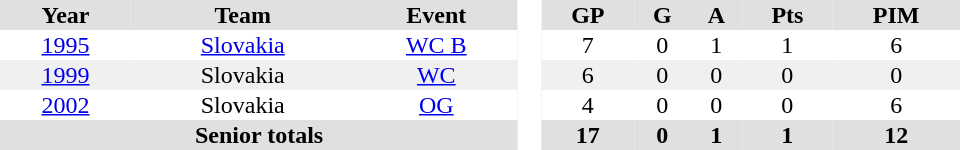<table border="0" cellpadding="1" cellspacing="0" style="text-align:center; width:40em">
<tr ALIGN="center" bgcolor="#e0e0e0">
<th>Year</th>
<th>Team</th>
<th>Event</th>
<th rowspan="99" bgcolor="#ffffff"> </th>
<th>GP</th>
<th>G</th>
<th>A</th>
<th>Pts</th>
<th>PIM</th>
</tr>
<tr>
<td><a href='#'>1995</a></td>
<td><a href='#'>Slovakia</a></td>
<td><a href='#'>WC B</a></td>
<td>7</td>
<td>0</td>
<td>1</td>
<td>1</td>
<td>6</td>
</tr>
<tr bgcolor="#f0f0f0">
<td><a href='#'>1999</a></td>
<td>Slovakia</td>
<td><a href='#'>WC</a></td>
<td>6</td>
<td>0</td>
<td>0</td>
<td>0</td>
<td>0</td>
</tr>
<tr>
<td><a href='#'>2002</a></td>
<td>Slovakia</td>
<td><a href='#'>OG</a></td>
<td>4</td>
<td>0</td>
<td>0</td>
<td>0</td>
<td>6</td>
</tr>
<tr bgcolor="#e0e0e0">
<th colspan=3>Senior totals</th>
<th>17</th>
<th>0</th>
<th>1</th>
<th>1</th>
<th>12</th>
</tr>
</table>
